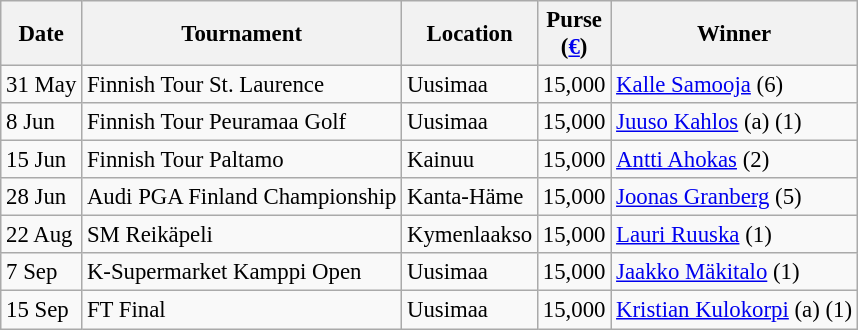<table class="wikitable" style="font-size:95%;">
<tr>
<th>Date</th>
<th>Tournament</th>
<th>Location</th>
<th>Purse<br>(<a href='#'>€</a>)</th>
<th>Winner</th>
</tr>
<tr>
<td>31 May</td>
<td>Finnish Tour St. Laurence</td>
<td>Uusimaa</td>
<td align=right>15,000</td>
<td> <a href='#'>Kalle Samooja</a> (6)</td>
</tr>
<tr>
<td>8 Jun</td>
<td>Finnish Tour Peuramaa Golf</td>
<td>Uusimaa</td>
<td align=right>15,000</td>
<td> <a href='#'>Juuso Kahlos</a> (a) (1)</td>
</tr>
<tr>
<td>15 Jun</td>
<td>Finnish Tour Paltamo</td>
<td>Kainuu</td>
<td align=right>15,000</td>
<td> <a href='#'>Antti Ahokas</a> (2)</td>
</tr>
<tr>
<td>28 Jun</td>
<td>Audi PGA Finland Championship</td>
<td>Kanta-Häme</td>
<td align=right>15,000</td>
<td> <a href='#'>Joonas Granberg</a> (5)</td>
</tr>
<tr>
<td>22 Aug</td>
<td>SM Reikäpeli</td>
<td>Kymenlaakso</td>
<td align=right>15,000</td>
<td> <a href='#'>Lauri Ruuska</a> (1)</td>
</tr>
<tr>
<td>7 Sep</td>
<td>K-Supermarket Kamppi Open</td>
<td>Uusimaa</td>
<td align=right>15,000</td>
<td> <a href='#'>Jaakko Mäkitalo</a> (1)</td>
</tr>
<tr>
<td>15 Sep</td>
<td>FT Final</td>
<td>Uusimaa</td>
<td align=right>15,000</td>
<td> <a href='#'>Kristian Kulokorpi</a> (a) (1)</td>
</tr>
</table>
